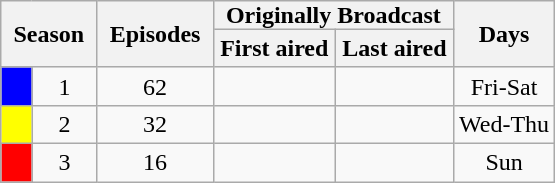<table class="wikitable" style="text-align:center">
<tr>
<th style="padding: 0 8px" colspan="2" rowspan="2">Season</th>
<th style="padding: 0 8px" rowspan="2">Episodes</th>
<th style="padding: 0 8px" colspan="2">Originally Broadcast</th>
<th style="padding: 0 8px" rowspan="2">Days</th>
</tr>
<tr>
<th style="padding: 1 8px">First aired</th>
<th style="padding: 1 8px">Last aired</th>
</tr>
<tr>
<td style="background:Blue"></td>
<td align="center">1</td>
<td align="center">62</td>
<td align="center"></td>
<td align="center"></td>
<td align="center">Fri-Sat</td>
</tr>
<tr>
<td style="background:Yellow"></td>
<td align="center">2</td>
<td align="center">32</td>
<td align="center"></td>
<td align="center"></td>
<td align="center">Wed-Thu</td>
</tr>
<tr>
<td style="background:Red"></td>
<td align="center">3</td>
<td align="center">16</td>
<td align="center"></td>
<td align="center"></td>
<td align="center">Sun</td>
</tr>
</table>
